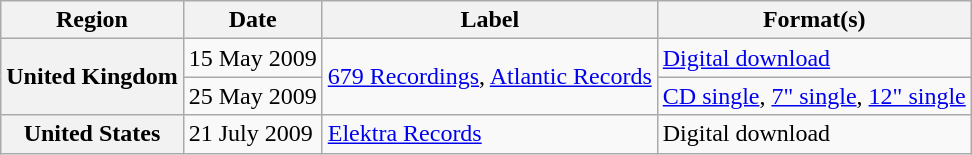<table class="wikitable plainrowheaders">
<tr>
<th scope="col">Region</th>
<th scope="col">Date</th>
<th scope="col">Label</th>
<th scope="col">Format(s)</th>
</tr>
<tr>
<th scope="row" rowspan="2">United Kingdom</th>
<td>15 May 2009</td>
<td rowspan="2"><a href='#'>679 Recordings</a>, <a href='#'>Atlantic Records</a></td>
<td><a href='#'>Digital download</a></td>
</tr>
<tr>
<td>25 May 2009</td>
<td><a href='#'>CD single</a>, <a href='#'>7" single</a>, <a href='#'>12" single</a></td>
</tr>
<tr>
<th scope="row">United States</th>
<td>21 July 2009</td>
<td><a href='#'>Elektra Records</a></td>
<td>Digital download</td>
</tr>
</table>
